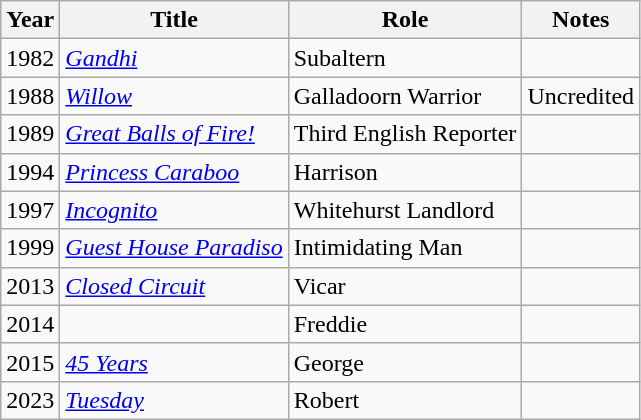<table class="wikitable sortable">
<tr>
<th>Year</th>
<th>Title</th>
<th>Role</th>
<th class="unsortable">Notes</th>
</tr>
<tr>
<td>1982</td>
<td><em><a href='#'>Gandhi</a></em></td>
<td>Subaltern</td>
<td></td>
</tr>
<tr>
<td>1988</td>
<td><em><a href='#'>Willow</a></em></td>
<td>Galladoorn Warrior</td>
<td>Uncredited</td>
</tr>
<tr>
<td>1989</td>
<td><em><a href='#'>Great Balls of Fire!</a></em></td>
<td>Third English Reporter</td>
<td></td>
</tr>
<tr>
<td>1994</td>
<td><em><a href='#'>Princess Caraboo</a></em></td>
<td>Harrison</td>
<td></td>
</tr>
<tr>
<td>1997</td>
<td><em><a href='#'>Incognito</a></em></td>
<td>Whitehurst Landlord</td>
<td></td>
</tr>
<tr>
<td>1999</td>
<td><em><a href='#'>Guest House Paradiso</a></em></td>
<td>Intimidating Man</td>
<td></td>
</tr>
<tr>
<td>2013</td>
<td><em><a href='#'>Closed Circuit</a></em></td>
<td>Vicar</td>
<td></td>
</tr>
<tr i>
<td>2014</td>
<td><em></em></td>
<td>Freddie</td>
<td></td>
</tr>
<tr>
<td>2015</td>
<td><em><a href='#'>45 Years</a></em></td>
<td>George</td>
<td></td>
</tr>
<tr>
<td>2023</td>
<td><em><a href='#'>Tuesday</a></em></td>
<td>Robert</td>
<td></td>
</tr>
</table>
